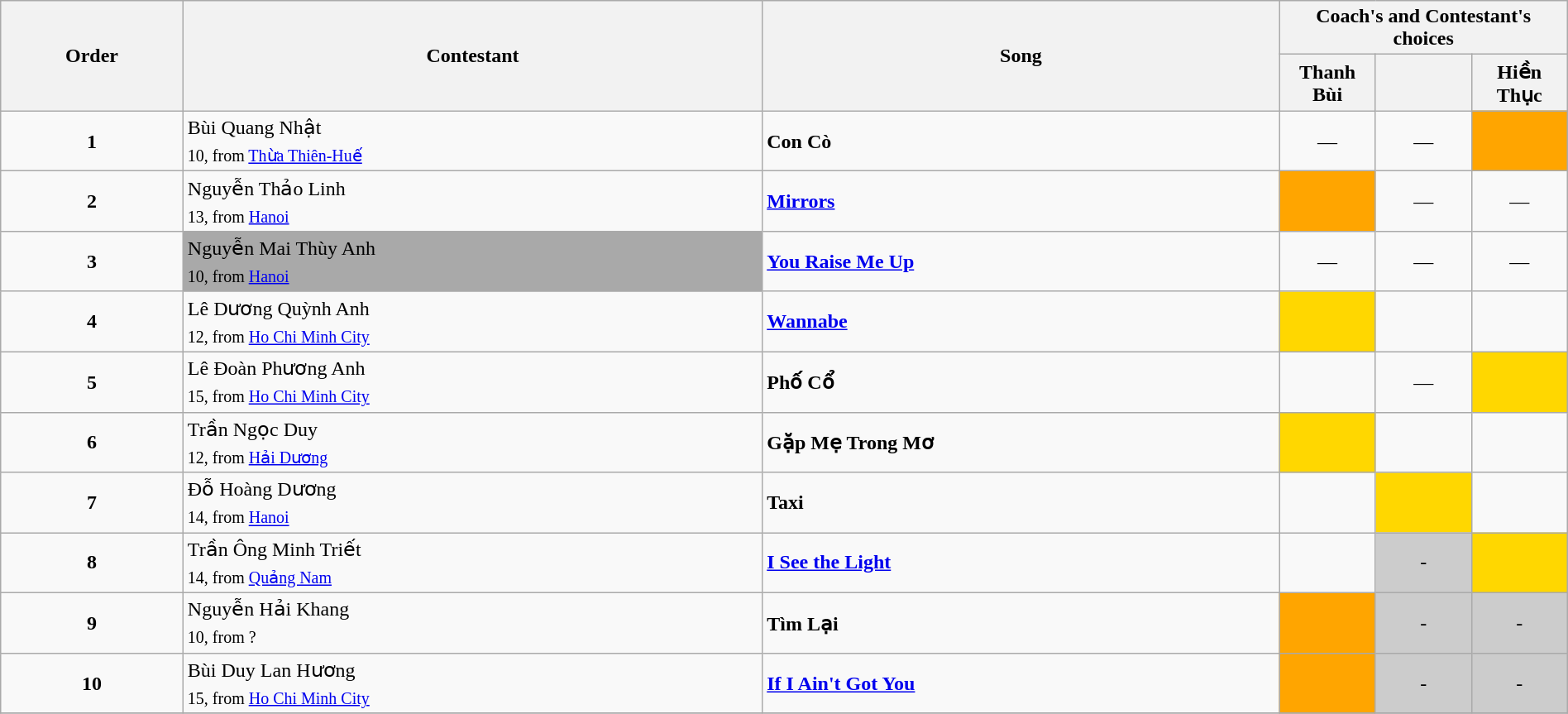<table class="wikitable" style="width:100%;">
<tr>
<th rowspan=2>Order</th>
<th rowspan=2>Contestant</th>
<th rowspan=2>Song</th>
<th colspan=4>Coach's and Contestant's choices</th>
</tr>
<tr>
<th width="70">Thanh Bùi</th>
<th width="70"></th>
<th width="70">Hiền Thục</th>
</tr>
<tr>
<td align="center"><strong>1</strong></td>
<td>Bùi Quang Nhật<br><sub>10, from <a href='#'>Thừa Thiên-Huế</a></sub></td>
<td><strong>Con Cò</strong><br></td>
<td align="center">—</td>
<td align="center">—</td>
<td style="background:orange;text-align:center;"></td>
</tr>
<tr>
<td align="center"><strong>2</strong></td>
<td>Nguyễn Thảo Linh<br><sub>13, from <a href='#'>Hanoi</a></sub></td>
<td><strong><a href='#'>Mirrors</a></strong><br></td>
<td style="background:orange;text-align:center;"></td>
<td align="center">—</td>
<td align="center">—</td>
</tr>
<tr>
<td align="center"><strong>3</strong></td>
<td style="background:darkgray;text-align:left;">Nguyễn Mai Thùy Anh<br><sub>10, from <a href='#'>Hanoi</a></sub></td>
<td><strong><a href='#'>You Raise Me Up</a></strong><br></td>
<td align="center">—</td>
<td align="center">—</td>
<td align="center">—</td>
</tr>
<tr>
<td align="center"><strong>4</strong></td>
<td>Lê Dương Quỳnh Anh<br><sub>12, from <a href='#'>Ho Chi Minh City</a></sub></td>
<td><strong><a href='#'>Wannabe</a></strong><br></td>
<td style="background:gold;text-align:center;"></td>
<td style="text-align:center;"></td>
<td style="text-align:center;"></td>
</tr>
<tr>
<td align="center"><strong>5</strong></td>
<td>Lê Đoàn Phương Anh<br><sub>15, from <a href='#'>Ho Chi Minh City</a></sub></td>
<td><strong>Phố Cổ</strong><br></td>
<td style="text-align:center;"></td>
<td align="center">—</td>
<td style="background:gold;text-align:center;"></td>
</tr>
<tr>
<td align="center"><strong>6</strong></td>
<td>Trần Ngọc Duy<br><sub>12, from <a href='#'>Hải Dương</a></sub></td>
<td><strong>Gặp Mẹ Trong Mơ</strong><br></td>
<td style="background:gold;text-align:center;"></td>
<td style="text-align:center;"></td>
<td style="text-align:center;"></td>
</tr>
<tr>
<td align="center"><strong>7</strong></td>
<td>Đỗ Hoàng Dương<br><sub>14, from <a href='#'>Hanoi</a></sub></td>
<td><strong>Taxi</strong><br></td>
<td style="text-align:center;"></td>
<td style="background:gold;text-align:center;"></td>
<td style="text-align:center;"></td>
</tr>
<tr>
<td align="center"><strong>8</strong></td>
<td>Trần Ông Minh Triết<br><sub>14, from <a href='#'>Quảng Nam</a></sub></td>
<td><strong><a href='#'>I See the Light</a></strong><br></td>
<td style="text-align:center;"></td>
<td bgcolor="#CCCCCC" align="center">-</td>
<td style="background:gold;text-align:center;"></td>
</tr>
<tr>
<td align="center"><strong>9</strong></td>
<td>Nguyễn Hải Khang<br><sub>10, from ?</sub></td>
<td><strong>Tìm Lại</strong><br></td>
<td style="background:orange;text-align:center;"></td>
<td bgcolor="#CCCCCC" align="center">-</td>
<td bgcolor="#CCCCCC" align="center">-</td>
</tr>
<tr>
<td align="center"><strong>10</strong></td>
<td>Bùi Duy Lan Hương<br><sub>15, from <a href='#'>Ho Chi Minh City</a></sub></td>
<td><strong><a href='#'>If I Ain't Got You</a></strong><br></td>
<td style="background:orange;text-align:center;"></td>
<td bgcolor="#CCCCCC" align="center">-</td>
<td bgcolor="#CCCCCC" align="center">-</td>
</tr>
<tr>
</tr>
</table>
